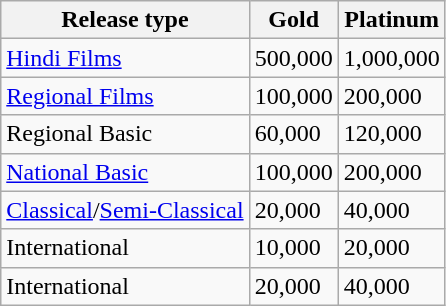<table class="wikitable">
<tr>
<th>Release type</th>
<th>Gold</th>
<th>Platinum</th>
</tr>
<tr>
<td><a href='#'>Hindi Films</a></td>
<td>500,000</td>
<td>1,000,000</td>
</tr>
<tr>
<td><a href='#'>Regional Films</a></td>
<td>100,000</td>
<td>200,000</td>
</tr>
<tr>
<td>Regional Basic</td>
<td>60,000</td>
<td>120,000</td>
</tr>
<tr>
<td><a href='#'>National Basic</a></td>
<td>100,000</td>
<td>200,000</td>
</tr>
<tr>
<td><a href='#'>Classical</a>/<a href='#'>Semi-Classical</a></td>
<td>20,000</td>
<td>40,000</td>
</tr>
<tr>
<td>International </td>
<td>10,000</td>
<td>20,000</td>
</tr>
<tr>
<td>International </td>
<td>20,000</td>
<td>40,000</td>
</tr>
</table>
